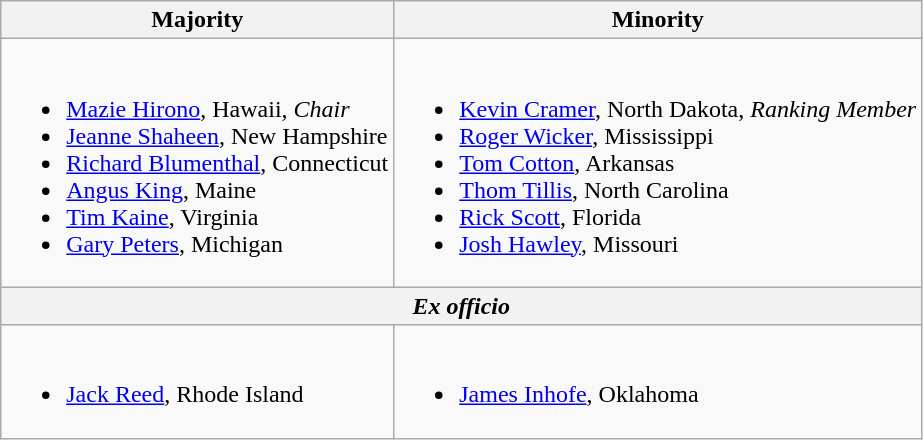<table class=wikitable>
<tr>
<th>Majority</th>
<th>Minority</th>
</tr>
<tr>
<td><br><ul><li><a href='#'>Mazie Hirono</a>, Hawaii, <em>Chair</em></li><li><a href='#'>Jeanne Shaheen</a>, New Hampshire</li><li><a href='#'>Richard Blumenthal</a>, Connecticut</li><li><span><a href='#'>Angus King</a>, Maine</span></li><li><a href='#'>Tim Kaine</a>, Virginia</li><li><a href='#'>Gary Peters</a>, Michigan</li></ul></td>
<td><br><ul><li><a href='#'>Kevin Cramer</a>, North Dakota, <em>Ranking Member</em></li><li><a href='#'>Roger Wicker</a>, Mississippi</li><li><a href='#'>Tom Cotton</a>, Arkansas</li><li><a href='#'>Thom Tillis</a>, North Carolina</li><li><a href='#'>Rick Scott</a>, Florida</li><li><a href='#'>Josh Hawley</a>, Missouri</li></ul></td>
</tr>
<tr>
<th colspan=2><em>Ex officio</em></th>
</tr>
<tr>
<td><br><ul><li><a href='#'>Jack Reed</a>, Rhode Island</li></ul></td>
<td><br><ul><li><a href='#'>James Inhofe</a>, Oklahoma</li></ul></td>
</tr>
</table>
